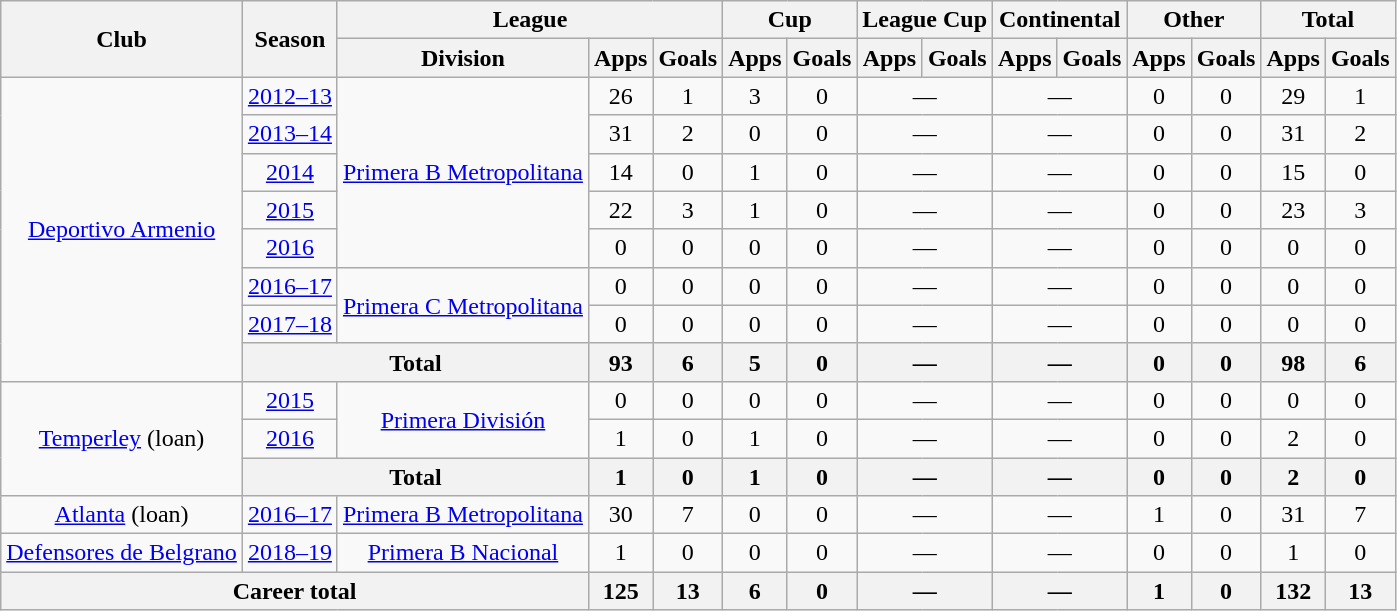<table class="wikitable" style="text-align:center">
<tr>
<th rowspan="2">Club</th>
<th rowspan="2">Season</th>
<th colspan="3">League</th>
<th colspan="2">Cup</th>
<th colspan="2">League Cup</th>
<th colspan="2">Continental</th>
<th colspan="2">Other</th>
<th colspan="2">Total</th>
</tr>
<tr>
<th>Division</th>
<th>Apps</th>
<th>Goals</th>
<th>Apps</th>
<th>Goals</th>
<th>Apps</th>
<th>Goals</th>
<th>Apps</th>
<th>Goals</th>
<th>Apps</th>
<th>Goals</th>
<th>Apps</th>
<th>Goals</th>
</tr>
<tr>
<td rowspan="8"><a href='#'>Deportivo Armenio</a></td>
<td><a href='#'>2012–13</a></td>
<td rowspan="5"><a href='#'>Primera B Metropolitana</a></td>
<td>26</td>
<td>1</td>
<td>3</td>
<td>0</td>
<td colspan="2">—</td>
<td colspan="2">—</td>
<td>0</td>
<td>0</td>
<td>29</td>
<td>1</td>
</tr>
<tr>
<td><a href='#'>2013–14</a></td>
<td>31</td>
<td>2</td>
<td>0</td>
<td>0</td>
<td colspan="2">—</td>
<td colspan="2">—</td>
<td>0</td>
<td>0</td>
<td>31</td>
<td>2</td>
</tr>
<tr>
<td><a href='#'>2014</a></td>
<td>14</td>
<td>0</td>
<td>1</td>
<td>0</td>
<td colspan="2">—</td>
<td colspan="2">—</td>
<td>0</td>
<td>0</td>
<td>15</td>
<td>0</td>
</tr>
<tr>
<td><a href='#'>2015</a></td>
<td>22</td>
<td>3</td>
<td>1</td>
<td>0</td>
<td colspan="2">—</td>
<td colspan="2">—</td>
<td>0</td>
<td>0</td>
<td>23</td>
<td>3</td>
</tr>
<tr>
<td><a href='#'>2016</a></td>
<td>0</td>
<td>0</td>
<td>0</td>
<td>0</td>
<td colspan="2">—</td>
<td colspan="2">—</td>
<td>0</td>
<td>0</td>
<td>0</td>
<td>0</td>
</tr>
<tr>
<td><a href='#'>2016–17</a></td>
<td rowspan="2"><a href='#'>Primera C Metropolitana</a></td>
<td>0</td>
<td>0</td>
<td>0</td>
<td>0</td>
<td colspan="2">—</td>
<td colspan="2">—</td>
<td>0</td>
<td>0</td>
<td>0</td>
<td>0</td>
</tr>
<tr>
<td><a href='#'>2017–18</a></td>
<td>0</td>
<td>0</td>
<td>0</td>
<td>0</td>
<td colspan="2">—</td>
<td colspan="2">—</td>
<td>0</td>
<td>0</td>
<td>0</td>
<td>0</td>
</tr>
<tr>
<th colspan="2">Total</th>
<th>93</th>
<th>6</th>
<th>5</th>
<th>0</th>
<th colspan="2">—</th>
<th colspan="2">—</th>
<th>0</th>
<th>0</th>
<th>98</th>
<th>6</th>
</tr>
<tr>
<td rowspan="3"><a href='#'>Temperley</a> (loan)</td>
<td><a href='#'>2015</a></td>
<td rowspan="2"><a href='#'>Primera División</a></td>
<td>0</td>
<td>0</td>
<td>0</td>
<td>0</td>
<td colspan="2">—</td>
<td colspan="2">—</td>
<td>0</td>
<td>0</td>
<td>0</td>
<td>0</td>
</tr>
<tr>
<td><a href='#'>2016</a></td>
<td>1</td>
<td>0</td>
<td>1</td>
<td>0</td>
<td colspan="2">—</td>
<td colspan="2">—</td>
<td>0</td>
<td>0</td>
<td>2</td>
<td>0</td>
</tr>
<tr>
<th colspan="2">Total</th>
<th>1</th>
<th>0</th>
<th>1</th>
<th>0</th>
<th colspan="2">—</th>
<th colspan="2">—</th>
<th>0</th>
<th>0</th>
<th>2</th>
<th>0</th>
</tr>
<tr>
<td rowspan="1"><a href='#'>Atlanta</a> (loan)</td>
<td><a href='#'>2016–17</a></td>
<td rowspan="1"><a href='#'>Primera B Metropolitana</a></td>
<td>30</td>
<td>7</td>
<td>0</td>
<td>0</td>
<td colspan="2">—</td>
<td colspan="2">—</td>
<td>1</td>
<td>0</td>
<td>31</td>
<td>7</td>
</tr>
<tr>
<td rowspan="1"><a href='#'>Defensores de Belgrano</a></td>
<td><a href='#'>2018–19</a></td>
<td rowspan="1"><a href='#'>Primera B Nacional</a></td>
<td>1</td>
<td>0</td>
<td>0</td>
<td>0</td>
<td colspan="2">—</td>
<td colspan="2">—</td>
<td>0</td>
<td>0</td>
<td>1</td>
<td>0</td>
</tr>
<tr>
<th colspan="3">Career total</th>
<th>125</th>
<th>13</th>
<th>6</th>
<th>0</th>
<th colspan="2">—</th>
<th colspan="2">—</th>
<th>1</th>
<th>0</th>
<th>132</th>
<th>13</th>
</tr>
</table>
